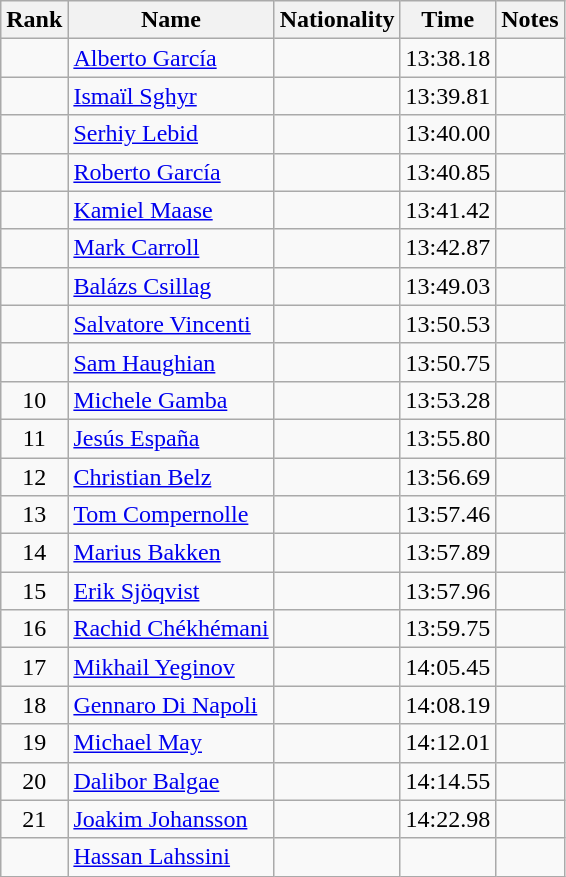<table class="wikitable sortable" style="text-align:center">
<tr>
<th>Rank</th>
<th>Name</th>
<th>Nationality</th>
<th>Time</th>
<th>Notes</th>
</tr>
<tr>
<td></td>
<td align=left><a href='#'>Alberto García</a></td>
<td align=left></td>
<td>13:38.18</td>
<td></td>
</tr>
<tr>
<td></td>
<td align=left><a href='#'>Ismaïl Sghyr</a></td>
<td align=left></td>
<td>13:39.81</td>
<td></td>
</tr>
<tr>
<td></td>
<td align=left><a href='#'>Serhiy Lebid</a></td>
<td align=left></td>
<td>13:40.00</td>
<td></td>
</tr>
<tr>
<td></td>
<td align=left><a href='#'>Roberto García</a></td>
<td align=left></td>
<td>13:40.85</td>
<td></td>
</tr>
<tr>
<td></td>
<td align=left><a href='#'>Kamiel Maase</a></td>
<td align=left></td>
<td>13:41.42</td>
<td></td>
</tr>
<tr>
<td></td>
<td align=left><a href='#'>Mark Carroll</a></td>
<td align=left></td>
<td>13:42.87</td>
<td></td>
</tr>
<tr>
<td></td>
<td align=left><a href='#'>Balázs Csillag</a></td>
<td align=left></td>
<td>13:49.03</td>
<td></td>
</tr>
<tr>
<td></td>
<td align=left><a href='#'>Salvatore Vincenti</a></td>
<td align=left></td>
<td>13:50.53</td>
<td></td>
</tr>
<tr>
<td></td>
<td align=left><a href='#'>Sam Haughian</a></td>
<td align=left></td>
<td>13:50.75</td>
<td></td>
</tr>
<tr>
<td>10</td>
<td align=left><a href='#'>Michele Gamba</a></td>
<td align=left></td>
<td>13:53.28</td>
<td></td>
</tr>
<tr>
<td>11</td>
<td align=left><a href='#'>Jesús España</a></td>
<td align=left></td>
<td>13:55.80</td>
<td></td>
</tr>
<tr>
<td>12</td>
<td align=left><a href='#'>Christian Belz</a></td>
<td align=left></td>
<td>13:56.69</td>
<td></td>
</tr>
<tr>
<td>13</td>
<td align=left><a href='#'>Tom Compernolle</a></td>
<td align=left></td>
<td>13:57.46</td>
<td></td>
</tr>
<tr>
<td>14</td>
<td align=left><a href='#'>Marius Bakken</a></td>
<td align=left></td>
<td>13:57.89</td>
<td></td>
</tr>
<tr>
<td>15</td>
<td align=left><a href='#'>Erik Sjöqvist</a></td>
<td align=left></td>
<td>13:57.96</td>
<td></td>
</tr>
<tr>
<td>16</td>
<td align=left><a href='#'>Rachid Chékhémani</a></td>
<td align=left></td>
<td>13:59.75</td>
<td></td>
</tr>
<tr>
<td>17</td>
<td align=left><a href='#'>Mikhail Yeginov</a></td>
<td align=left></td>
<td>14:05.45</td>
<td></td>
</tr>
<tr>
<td>18</td>
<td align=left><a href='#'>Gennaro Di Napoli</a></td>
<td align=left></td>
<td>14:08.19</td>
<td></td>
</tr>
<tr>
<td>19</td>
<td align=left><a href='#'>Michael May</a></td>
<td align=left></td>
<td>14:12.01</td>
<td></td>
</tr>
<tr>
<td>20</td>
<td align=left><a href='#'>Dalibor Balgae</a></td>
<td align=left></td>
<td>14:14.55</td>
<td></td>
</tr>
<tr>
<td>21</td>
<td align=left><a href='#'>Joakim Johansson</a></td>
<td align=left></td>
<td>14:22.98</td>
<td></td>
</tr>
<tr>
<td></td>
<td align=left><a href='#'>Hassan Lahssini</a></td>
<td align=left></td>
<td></td>
<td></td>
</tr>
</table>
